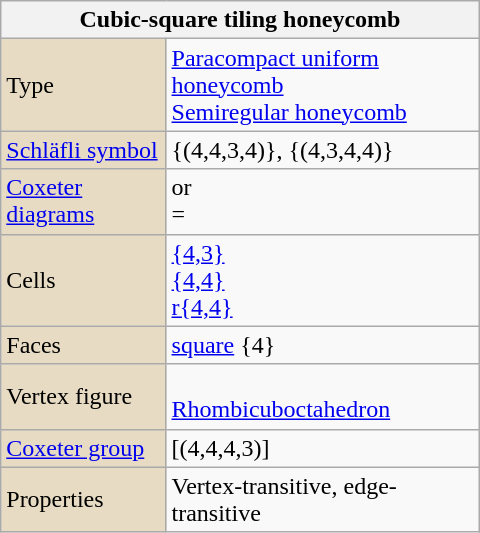<table class="wikitable" align="right" style="margin-left:10px" width="320">
<tr>
<th bgcolor=#e7dcc3 colspan=2>Cubic-square tiling honeycomb</th>
</tr>
<tr>
<td bgcolor=#e7dcc3>Type</td>
<td><a href='#'>Paracompact uniform honeycomb</a><br><a href='#'>Semiregular honeycomb</a></td>
</tr>
<tr>
<td bgcolor=#e7dcc3><a href='#'>Schläfli symbol</a></td>
<td>{(4,4,3,4)}, {(4,3,4,4)}</td>
</tr>
<tr>
<td bgcolor=#e7dcc3><a href='#'>Coxeter diagrams</a></td>
<td> or <br> = </td>
</tr>
<tr>
<td bgcolor=#e7dcc3>Cells</td>
<td><a href='#'>{4,3}</a> <br><a href='#'>{4,4}</a> <br><a href='#'>r{4,4}</a> </td>
</tr>
<tr>
<td bgcolor=#e7dcc3>Faces</td>
<td><a href='#'>square</a> {4}</td>
</tr>
<tr>
<td bgcolor=#e7dcc3>Vertex figure</td>
<td><br><a href='#'>Rhombicuboctahedron</a></td>
</tr>
<tr>
<td bgcolor=#e7dcc3><a href='#'>Coxeter group</a></td>
<td>[(4,4,4,3)]</td>
</tr>
<tr>
<td bgcolor=#e7dcc3>Properties</td>
<td>Vertex-transitive, edge-transitive</td>
</tr>
</table>
